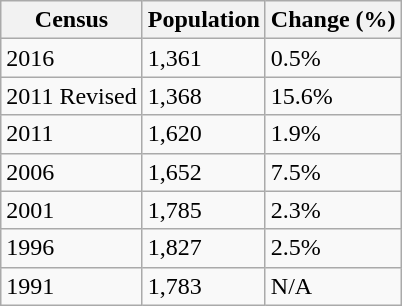<table class="wikitable">
<tr>
<th>Census</th>
<th>Population</th>
<th>Change (%)</th>
</tr>
<tr>
<td>2016</td>
<td>1,361</td>
<td>0.5%</td>
</tr>
<tr>
<td>2011 Revised</td>
<td>1,368</td>
<td>15.6%</td>
</tr>
<tr>
<td>2011</td>
<td>1,620</td>
<td>1.9%</td>
</tr>
<tr>
<td>2006</td>
<td>1,652</td>
<td>7.5%</td>
</tr>
<tr>
<td>2001</td>
<td>1,785</td>
<td>2.3%</td>
</tr>
<tr>
<td>1996</td>
<td>1,827</td>
<td>2.5%</td>
</tr>
<tr>
<td>1991</td>
<td>1,783</td>
<td>N/A</td>
</tr>
</table>
